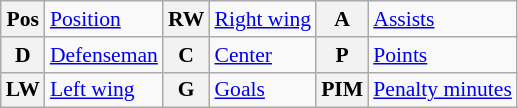<table class="wikitable" style="font-size:90%;">
<tr>
<th>Pos</th>
<td><a href='#'>Position</a></td>
<th>RW</th>
<td><a href='#'>Right wing</a></td>
<th>A</th>
<td><a href='#'>Assists</a></td>
</tr>
<tr>
<th>D</th>
<td><a href='#'>Defenseman</a></td>
<th>C</th>
<td><a href='#'>Center</a></td>
<th>P</th>
<td><a href='#'>Points</a></td>
</tr>
<tr>
<th>LW</th>
<td><a href='#'>Left wing</a></td>
<th>G</th>
<td><a href='#'>Goals</a></td>
<th>PIM</th>
<td><a href='#'>Penalty minutes</a></td>
</tr>
</table>
